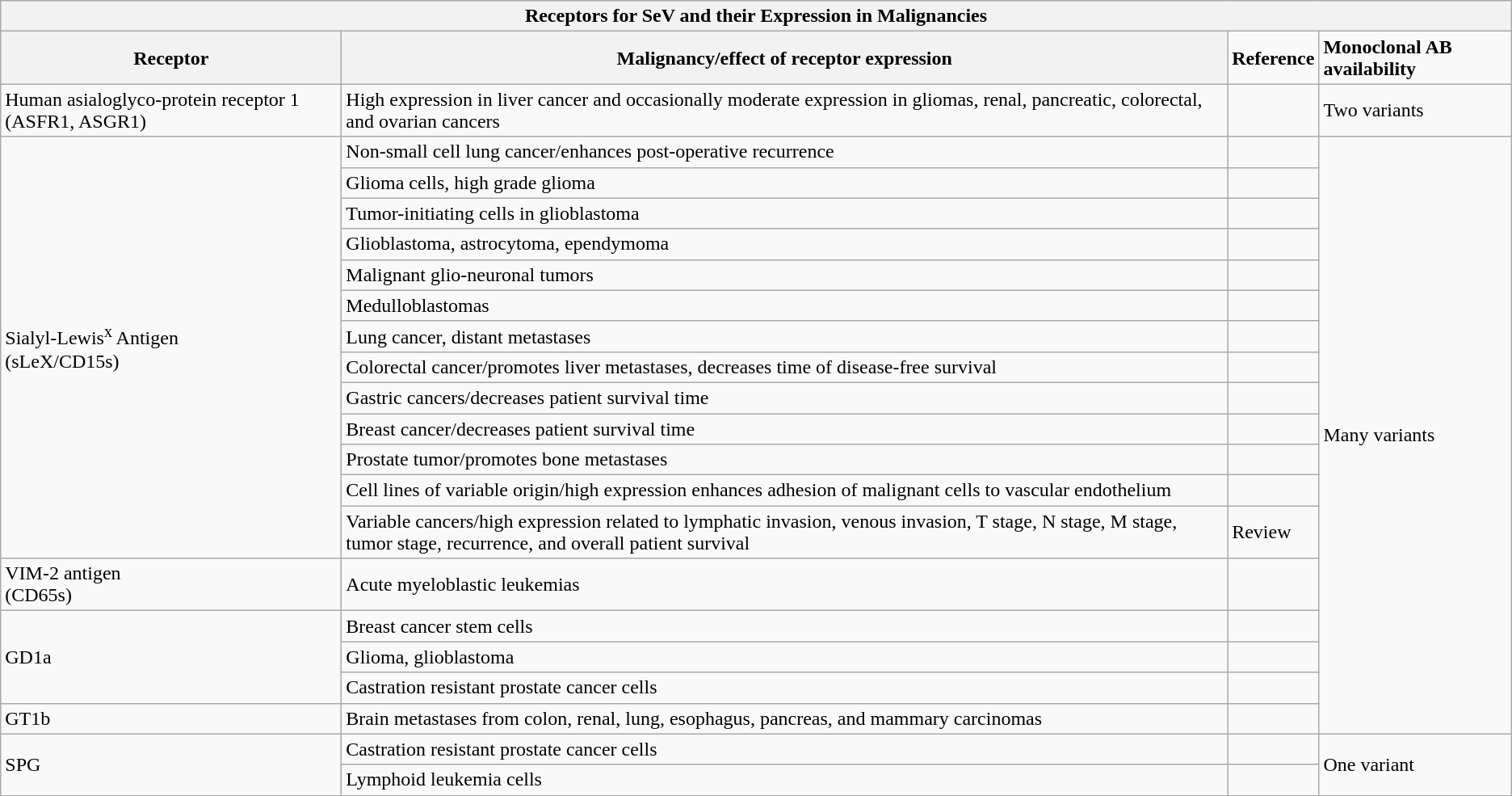<table class="wikitable">
<tr>
<th colspan="4"><strong>Receptors for SeV and their Expression in Malignancies</strong></th>
</tr>
<tr>
<th><strong>Receptor</strong></th>
<th><strong>Malignancy/effect of receptor expression</strong></th>
<td><strong>Reference</strong></td>
<td><strong>Monoclonal AB availability</strong></td>
</tr>
<tr>
<td>Human asialoglyco-protein receptor 1 (ASFR1, ASGR1)</td>
<td>High expression in liver cancer and occasionally moderate expression in gliomas, renal, pancreatic,  colorectal, and ovarian cancers</td>
<td></td>
<td>Two variants  </td>
</tr>
<tr>
<td rowspan="13">Sialyl-Lewis<sup>x</sup> Antigen<br>(sLeX/CD15s)</td>
<td>Non-small cell lung cancer/enhances post-operative recurrence</td>
<td></td>
<td rowspan="18">Many variants<br></td>
</tr>
<tr>
<td>Glioma cells, high grade glioma</td>
<td></td>
</tr>
<tr>
<td>Tumor-initiating cells in glioblastoma</td>
<td></td>
</tr>
<tr>
<td>Glioblastoma, astrocytoma, ependymoma</td>
<td></td>
</tr>
<tr>
<td>Malignant glio-neuronal tumors</td>
<td></td>
</tr>
<tr>
<td>Medulloblastomas</td>
<td></td>
</tr>
<tr>
<td>Lung cancer, distant metastases</td>
<td></td>
</tr>
<tr>
<td>Colorectal cancer/promotes liver metastases, decreases time of disease-free survival</td>
<td></td>
</tr>
<tr>
<td>Gastric cancers/decreases patient survival time</td>
<td></td>
</tr>
<tr>
<td>Breast cancer/decreases patient survival time</td>
<td></td>
</tr>
<tr>
<td>Prostate tumor/promotes bone metastases</td>
<td></td>
</tr>
<tr>
<td>Cell lines of variable origin/high expression enhances adhesion of malignant cells to vascular endothelium</td>
<td></td>
</tr>
<tr>
<td>Variable cancers/high expression related to lymphatic invasion,  venous invasion, T stage, N stage, M stage, tumor stage, recurrence, and overall patient survival</td>
<td>Review</td>
</tr>
<tr>
<td>VIM-2 antigen<br>(CD65s)</td>
<td>Acute myeloblastic leukemias</td>
<td></td>
</tr>
<tr>
<td rowspan="3">GD1a</td>
<td>Breast cancer stem cells</td>
<td></td>
</tr>
<tr>
<td>Glioma, glioblastoma</td>
<td></td>
</tr>
<tr>
<td>Castration resistant prostate cancer cells</td>
<td></td>
</tr>
<tr>
<td>GT1b</td>
<td>Brain metastases from colon, renal, lung, esophagus, pancreas,  and mammary carcinomas</td>
<td></td>
</tr>
<tr>
<td rowspan="2">SPG</td>
<td>Castration resistant prostate cancer cells</td>
<td></td>
<td rowspan="2">One variant<br></td>
</tr>
<tr>
<td>Lymphoid leukemia cells</td>
<td></td>
</tr>
</table>
